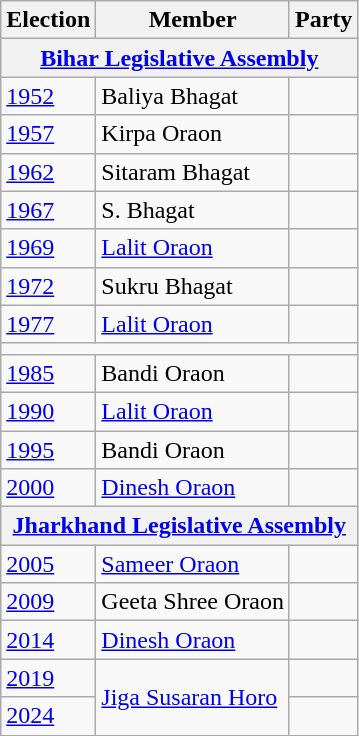<table class="wikitable sortable">
<tr>
<th>Election</th>
<th>Member</th>
<th colspan=2>Party</th>
</tr>
<tr>
<th colspan=4><a href='#'>Bihar Legislative Assembly</a></th>
</tr>
<tr>
<td><a href='#'>1952</a></td>
<td>Baliya Bhagat</td>
<td></td>
</tr>
<tr>
<td><a href='#'>1957</a></td>
<td>Kirpa Oraon</td>
</tr>
<tr>
<td><a href='#'>1962</a></td>
<td>Sitaram Bhagat</td>
<td></td>
</tr>
<tr>
<td><a href='#'>1967</a></td>
<td>S. Bhagat</td>
<td></td>
</tr>
<tr>
<td><a href='#'>1969</a></td>
<td><a href='#'>Lalit Oraon</a></td>
<td></td>
</tr>
<tr>
<td><a href='#'>1972</a></td>
<td>Sukru Bhagat</td>
<td></td>
</tr>
<tr>
<td><a href='#'>1977</a></td>
<td><a href='#'>Lalit Oraon</a></td>
<td></td>
</tr>
<tr>
<td colspan="4"></td>
</tr>
<tr>
<td><a href='#'>1985</a></td>
<td>Bandi Oraon</td>
<td></td>
</tr>
<tr>
<td><a href='#'>1990</a></td>
<td><a href='#'>Lalit Oraon</a></td>
<td></td>
</tr>
<tr>
<td><a href='#'>1995</a></td>
<td>Bandi Oraon</td>
<td></td>
</tr>
<tr>
<td><a href='#'>2000</a></td>
<td><a href='#'>Dinesh Oraon</a></td>
<td></td>
</tr>
<tr>
<th colspan=4><a href='#'>Jharkhand Legislative Assembly</a></th>
</tr>
<tr>
<td><a href='#'>2005</a></td>
<td><a href='#'>Sameer Oraon</a></td>
<td></td>
</tr>
<tr>
<td><a href='#'>2009</a></td>
<td>Geeta Shree Oraon</td>
<td></td>
</tr>
<tr>
<td><a href='#'>2014</a></td>
<td><a href='#'>Dinesh Oraon</a></td>
<td></td>
</tr>
<tr>
<td><a href='#'>2019</a></td>
<td rowspan=2><a href='#'>Jiga Susaran Horo</a></td>
<td></td>
</tr>
<tr>
<td><a href='#'>2024</a></td>
</tr>
<tr>
</tr>
</table>
